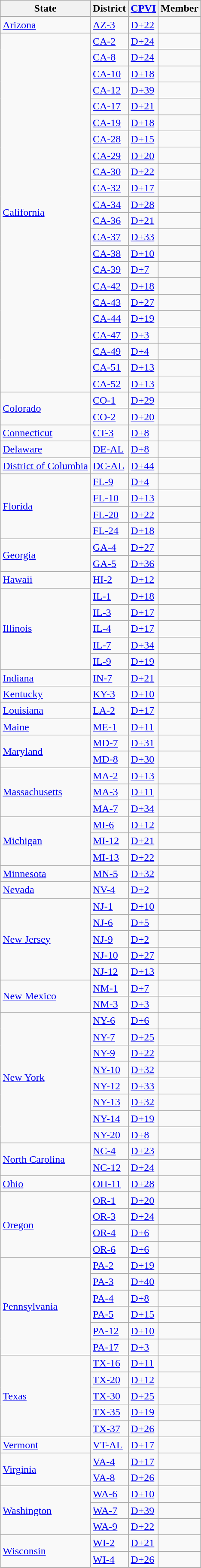<table class="wikitable sortable"; id="votingmembers">
<tr style="vertical-align:bottom">
<th>State</th>
<th>District</th>
<th><a href='#'>CPVI</a></th>
<th>Member</th>
</tr>
<tr>
<td rowspan=1><a href='#'>Arizona</a></td>
<td><a href='#'>AZ-3</a></td>
<td><a href='#'>D+22</a></td>
<td></td>
</tr>
<tr>
<td rowspan=22><a href='#'>California</a></td>
<td><a href='#'>CA-2</a></td>
<td><a href='#'>D+24</a></td>
<td></td>
</tr>
<tr>
<td><a href='#'>CA-8</a></td>
<td><a href='#'>D+24</a></td>
<td></td>
</tr>
<tr>
<td><a href='#'>CA-10</a></td>
<td><a href='#'>D+18</a></td>
<td></td>
</tr>
<tr>
<td><a href='#'>CA-12</a></td>
<td><a href='#'>D+39</a></td>
<td></td>
</tr>
<tr>
<td><a href='#'>CA-17</a></td>
<td><a href='#'>D+21</a></td>
<td></td>
</tr>
<tr>
<td><a href='#'>CA-19</a></td>
<td><a href='#'>D+18</a></td>
<td></td>
</tr>
<tr>
<td><a href='#'>CA-28</a></td>
<td><a href='#'>D+15</a></td>
<td></td>
</tr>
<tr>
<td><a href='#'>CA-29</a></td>
<td><a href='#'>D+20</a></td>
<td></td>
</tr>
<tr>
<td><a href='#'>CA-30</a></td>
<td><a href='#'>D+22</a></td>
<td></td>
</tr>
<tr>
<td><a href='#'>CA-32</a></td>
<td><a href='#'>D+17</a></td>
<td></td>
</tr>
<tr>
<td><a href='#'>CA-34</a></td>
<td><a href='#'>D+28</a></td>
<td></td>
</tr>
<tr>
<td><a href='#'>CA-36</a></td>
<td><a href='#'>D+21</a></td>
<td></td>
</tr>
<tr>
<td><a href='#'>CA-37</a></td>
<td><a href='#'>D+33</a></td>
<td></td>
</tr>
<tr>
<td><a href='#'>CA-38</a></td>
<td><a href='#'>D+10</a></td>
<td></td>
</tr>
<tr>
<td><a href='#'>CA-39</a></td>
<td><a href='#'>D+7</a></td>
<td></td>
</tr>
<tr>
<td><a href='#'>CA-42</a></td>
<td><a href='#'>D+18</a></td>
<td></td>
</tr>
<tr>
<td><a href='#'>CA-43</a></td>
<td><a href='#'>D+27</a></td>
<td></td>
</tr>
<tr>
<td><a href='#'>CA-44</a></td>
<td><a href='#'>D+19</a></td>
<td></td>
</tr>
<tr>
<td><a href='#'>CA-47</a></td>
<td><a href='#'>D+3</a></td>
<td></td>
</tr>
<tr>
<td><a href='#'>CA-49</a></td>
<td><a href='#'>D+4</a></td>
<td></td>
</tr>
<tr>
<td><a href='#'>CA-51</a></td>
<td><a href='#'>D+13</a></td>
<td></td>
</tr>
<tr>
<td><a href='#'>CA-52</a></td>
<td><a href='#'>D+13</a></td>
<td></td>
</tr>
<tr>
<td rowspan=2><a href='#'>Colorado</a></td>
<td><a href='#'>CO-1</a></td>
<td><a href='#'>D+29</a></td>
<td></td>
</tr>
<tr>
<td><a href='#'>CO-2</a></td>
<td><a href='#'>D+20</a></td>
<td></td>
</tr>
<tr>
<td rowspan=1><a href='#'>Connecticut</a></td>
<td><a href='#'>CT-3</a></td>
<td><a href='#'>D+8</a></td>
<td></td>
</tr>
<tr>
<td rowspan=1><a href='#'>Delaware</a></td>
<td><a href='#'>DE-AL</a></td>
<td><a href='#'>D+8</a></td>
<td></td>
</tr>
<tr>
<td rowspan=1><a href='#'>District of Columbia</a></td>
<td><a href='#'>DC-AL</a></td>
<td><a href='#'>D+44</a></td>
<td></td>
</tr>
<tr>
<td rowspan=4><a href='#'>Florida</a></td>
<td><a href='#'>FL-9</a></td>
<td><a href='#'>D+4</a></td>
<td></td>
</tr>
<tr>
<td><a href='#'>FL-10</a></td>
<td><a href='#'>D+13</a></td>
<td></td>
</tr>
<tr>
<td><a href='#'>FL-20</a></td>
<td><a href='#'>D+22</a></td>
<td></td>
</tr>
<tr>
<td><a href='#'>FL-24</a></td>
<td><a href='#'>D+18</a></td>
<td></td>
</tr>
<tr>
<td rowspan=2><a href='#'>Georgia</a></td>
<td><a href='#'>GA-4</a></td>
<td><a href='#'>D+27</a></td>
<td></td>
</tr>
<tr>
<td><a href='#'>GA-5</a></td>
<td><a href='#'>D+36</a></td>
<td></td>
</tr>
<tr>
<td rowspan=1><a href='#'>Hawaii</a></td>
<td><a href='#'>HI-2</a></td>
<td><a href='#'>D+12</a></td>
<td></td>
</tr>
<tr>
<td rowspan=5><a href='#'>Illinois</a></td>
<td><a href='#'>IL-1</a></td>
<td><a href='#'>D+18</a></td>
<td></td>
</tr>
<tr>
<td><a href='#'>IL-3</a></td>
<td><a href='#'>D+17</a></td>
<td></td>
</tr>
<tr>
<td><a href='#'>IL-4</a></td>
<td><a href='#'>D+17</a></td>
<td></td>
</tr>
<tr>
<td><a href='#'>IL-7</a></td>
<td><a href='#'>D+34</a></td>
<td></td>
</tr>
<tr>
<td><a href='#'>IL-9</a></td>
<td><a href='#'>D+19</a></td>
<td></td>
</tr>
<tr>
<td rowspan=1><a href='#'>Indiana</a></td>
<td><a href='#'>IN-7</a></td>
<td><a href='#'>D+21</a></td>
<td></td>
</tr>
<tr>
<td rowspan=1><a href='#'>Kentucky</a></td>
<td><a href='#'>KY-3</a></td>
<td><a href='#'>D+10</a></td>
<td></td>
</tr>
<tr>
<td rowspan=1><a href='#'>Louisiana</a></td>
<td><a href='#'>LA-2</a></td>
<td><a href='#'>D+17</a></td>
<td></td>
</tr>
<tr>
<td rowspan=1><a href='#'>Maine</a></td>
<td><a href='#'>ME-1</a></td>
<td><a href='#'>D+11</a></td>
<td></td>
</tr>
<tr>
<td rowspan=2><a href='#'>Maryland</a></td>
<td><a href='#'>MD-7</a></td>
<td><a href='#'>D+31</a></td>
<td></td>
</tr>
<tr>
<td><a href='#'>MD-8</a></td>
<td><a href='#'>D+30</a></td>
<td></td>
</tr>
<tr>
<td rowspan=3><a href='#'>Massachusetts</a></td>
<td><a href='#'>MA-2</a></td>
<td><a href='#'>D+13</a></td>
<td></td>
</tr>
<tr>
<td><a href='#'>MA-3</a></td>
<td><a href='#'>D+11</a></td>
<td></td>
</tr>
<tr>
<td><a href='#'>MA-7</a></td>
<td><a href='#'>D+34</a></td>
<td></td>
</tr>
<tr>
<td rowspan=3><a href='#'>Michigan</a></td>
<td><a href='#'>MI-6</a></td>
<td><a href='#'>D+12</a></td>
<td></td>
</tr>
<tr>
<td><a href='#'>MI-12</a></td>
<td><a href='#'>D+21</a></td>
<td></td>
</tr>
<tr>
<td><a href='#'>MI-13</a></td>
<td><a href='#'>D+22</a></td>
<td></td>
</tr>
<tr>
<td rowspan=1><a href='#'>Minnesota</a></td>
<td><a href='#'>MN-5</a></td>
<td><a href='#'>D+32</a></td>
<td></td>
</tr>
<tr>
<td rowspan=1><a href='#'>Nevada</a></td>
<td><a href='#'>NV-4</a></td>
<td><a href='#'>D+2</a></td>
<td></td>
</tr>
<tr>
<td rowspan=5><a href='#'>New Jersey</a></td>
<td><a href='#'>NJ-1</a></td>
<td><a href='#'>D+10</a></td>
<td></td>
</tr>
<tr>
<td><a href='#'>NJ-6</a></td>
<td><a href='#'>D+5</a></td>
<td></td>
</tr>
<tr>
<td><a href='#'>NJ-9</a></td>
<td><a href='#'>D+2</a></td>
<td></td>
</tr>
<tr>
<td><a href='#'>NJ-10</a></td>
<td><a href='#'>D+27</a></td>
<td></td>
</tr>
<tr>
<td><a href='#'>NJ-12</a></td>
<td><a href='#'>D+13</a></td>
<td></td>
</tr>
<tr>
<td rowspan=2><a href='#'>New Mexico</a></td>
<td><a href='#'>NM-1</a></td>
<td><a href='#'>D+7</a></td>
<td></td>
</tr>
<tr>
<td><a href='#'>NM-3</a></td>
<td><a href='#'>D+3</a></td>
<td></td>
</tr>
<tr>
<td rowspan=8><a href='#'>New York</a></td>
<td><a href='#'>NY-6</a></td>
<td><a href='#'>D+6</a></td>
<td></td>
</tr>
<tr>
<td><a href='#'>NY-7</a></td>
<td><a href='#'>D+25</a></td>
<td></td>
</tr>
<tr>
<td><a href='#'>NY-9</a></td>
<td><a href='#'>D+22</a></td>
<td></td>
</tr>
<tr>
<td><a href='#'>NY-10</a></td>
<td><a href='#'>D+32</a></td>
<td></td>
</tr>
<tr>
<td><a href='#'>NY-12</a></td>
<td><a href='#'>D+33</a></td>
<td></td>
</tr>
<tr>
<td><a href='#'>NY-13</a></td>
<td><a href='#'>D+32</a></td>
<td></td>
</tr>
<tr>
<td><a href='#'>NY-14</a></td>
<td><a href='#'>D+19</a></td>
<td></td>
</tr>
<tr>
<td><a href='#'>NY-20</a></td>
<td><a href='#'>D+8</a></td>
<td></td>
</tr>
<tr>
<td rowspan=2><a href='#'>North Carolina</a></td>
<td><a href='#'>NC-4</a></td>
<td><a href='#'>D+23</a></td>
<td></td>
</tr>
<tr>
<td><a href='#'>NC-12</a></td>
<td><a href='#'>D+24</a></td>
<td></td>
</tr>
<tr>
<td rowspan=1><a href='#'>Ohio</a></td>
<td><a href='#'>OH-11</a></td>
<td><a href='#'>D+28</a></td>
<td></td>
</tr>
<tr>
<td rowspan=4><a href='#'>Oregon</a></td>
<td><a href='#'>OR-1</a></td>
<td><a href='#'>D+20</a></td>
<td></td>
</tr>
<tr>
<td><a href='#'>OR-3</a></td>
<td><a href='#'>D+24</a></td>
<td></td>
</tr>
<tr>
<td><a href='#'>OR-4</a></td>
<td><a href='#'>D+6</a></td>
<td></td>
</tr>
<tr>
<td><a href='#'>OR-6</a></td>
<td><a href='#'>D+6</a></td>
<td></td>
</tr>
<tr>
<td rowspan=6><a href='#'>Pennsylvania</a></td>
<td><a href='#'>PA-2</a></td>
<td><a href='#'>D+19</a></td>
<td></td>
</tr>
<tr>
<td><a href='#'>PA-3</a></td>
<td><a href='#'>D+40</a></td>
<td></td>
</tr>
<tr>
<td><a href='#'>PA-4</a></td>
<td><a href='#'>D+8</a></td>
<td></td>
</tr>
<tr>
<td><a href='#'>PA-5</a></td>
<td><a href='#'>D+15</a></td>
<td></td>
</tr>
<tr>
<td><a href='#'>PA-12</a></td>
<td><a href='#'>D+10</a></td>
<td></td>
</tr>
<tr>
<td><a href='#'>PA-17</a></td>
<td><a href='#'>D+3</a></td>
<td></td>
</tr>
<tr>
<td rowspan=5><a href='#'>Texas</a></td>
<td><a href='#'>TX-16</a></td>
<td><a href='#'>D+11</a></td>
<td></td>
</tr>
<tr>
<td><a href='#'>TX-20</a></td>
<td><a href='#'>D+12</a></td>
<td></td>
</tr>
<tr>
<td><a href='#'>TX-30</a></td>
<td><a href='#'>D+25</a></td>
<td></td>
</tr>
<tr>
<td><a href='#'>TX-35</a></td>
<td><a href='#'>D+19</a></td>
<td></td>
</tr>
<tr>
<td><a href='#'>TX-37</a></td>
<td><a href='#'>D+26</a></td>
<td></td>
</tr>
<tr>
<td rowspan=1><a href='#'>Vermont</a></td>
<td><a href='#'>VT-AL</a></td>
<td><a href='#'>D+17</a></td>
<td></td>
</tr>
<tr>
<td rowspan=2><a href='#'>Virginia</a></td>
<td><a href='#'>VA-4</a></td>
<td><a href='#'>D+17</a></td>
<td></td>
</tr>
<tr>
<td><a href='#'>VA-8</a></td>
<td><a href='#'>D+26</a></td>
<td></td>
</tr>
<tr>
<td rowspan=3><a href='#'>Washington</a></td>
<td><a href='#'>WA-6</a></td>
<td><a href='#'>D+10</a></td>
<td></td>
</tr>
<tr>
<td><a href='#'>WA-7</a></td>
<td><a href='#'>D+39</a></td>
<td></td>
</tr>
<tr>
<td><a href='#'>WA-9</a></td>
<td><a href='#'>D+22</a></td>
<td></td>
</tr>
<tr>
<td rowspan=2><a href='#'>Wisconsin</a></td>
<td><a href='#'>WI-2</a></td>
<td><a href='#'>D+21</a></td>
<td></td>
</tr>
<tr>
<td><a href='#'>WI-4</a></td>
<td><a href='#'>D+26</a></td>
<td></td>
</tr>
</table>
